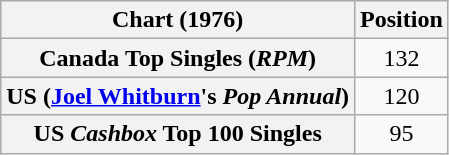<table class="wikitable sortable plainrowheaders" style="text-align:center">
<tr>
<th scope="col">Chart (1976)</th>
<th scope="col">Position</th>
</tr>
<tr>
<th scope="row">Canada Top Singles (<em>RPM</em>)</th>
<td>132</td>
</tr>
<tr>
<th scope="row">US (<a href='#'>Joel Whitburn</a>'s <em>Pop Annual</em>)</th>
<td>120</td>
</tr>
<tr>
<th scope="row">US <em>Cashbox</em> Top 100 Singles</th>
<td>95</td>
</tr>
</table>
